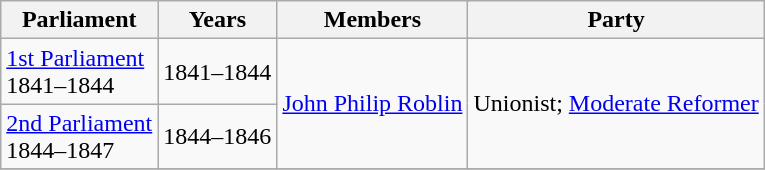<table class="wikitable">
<tr>
<th>Parliament</th>
<th>Years</th>
<th colspan="2">Members</th>
<th>Party</th>
</tr>
<tr>
<td><a href='#'>1st Parliament</a><br>1841–1844</td>
<td>1841–1844</td>
<td rowspan="2" colspan="2"><a href='#'>John Philip Roblin</a></td>
<td rowspan="2">Unionist;  <a href='#'>Moderate Reformer</a></td>
</tr>
<tr>
<td><a href='#'>2nd Parliament</a><br>1844–1847</td>
<td>1844–1846</td>
</tr>
<tr>
</tr>
</table>
